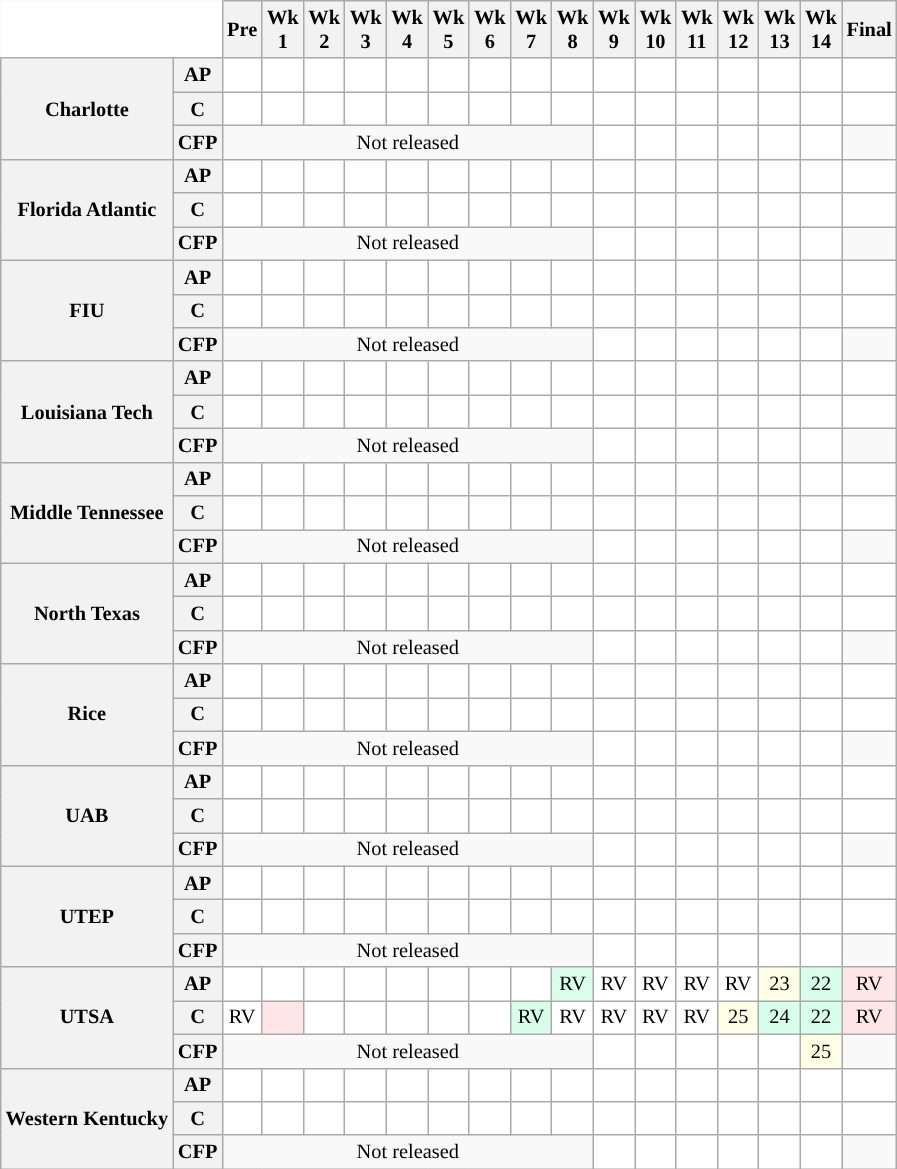<table class="wikitable" style="white-space:nowrap;font-size:85%;">
<tr>
<th colspan=2 style="background:white; border-top-style:hidden; border-left-style:hidden;"> </th>
<th>Pre</th>
<th>Wk<br>1</th>
<th>Wk<br>2</th>
<th>Wk<br>3</th>
<th>Wk<br>4</th>
<th>Wk<br>5</th>
<th>Wk<br>6</th>
<th>Wk<br>7</th>
<th>Wk<br>8</th>
<th>Wk<br>9</th>
<th>Wk<br>10</th>
<th>Wk<br>11</th>
<th>Wk<br>12</th>
<th>Wk<br>13</th>
<th>Wk<br>14</th>
<th>Final</th>
</tr>
<tr style="text-align:center;">
<th rowspan=3 style=>Charlotte</th>
<th>AP</th>
<td style="background:#FFF;"></td>
<td style="background:#FFF;"></td>
<td style="background:#FFF;"></td>
<td style="background:#FFF;"></td>
<td style="background:#FFF;"></td>
<td style="background:#FFF;"></td>
<td style="background:#FFF;"></td>
<td style="background:#FFF;"></td>
<td style="background:#FFF;"></td>
<td style="background:#FFF;"></td>
<td style="background:#FFF;"></td>
<td style="background:#FFF;"></td>
<td style="background:#FFF;"></td>
<td style="background:#FFF;"></td>
<td style="background:#FFF;"></td>
<td style="background:#FFF;"></td>
</tr>
<tr style="text-align:center;">
<th>C</th>
<td style="background:#FFF;"></td>
<td style="background:#FFF;"></td>
<td style="background:#FFF;"></td>
<td style="background:#FFF;"></td>
<td style="background:#FFF;"></td>
<td style="background:#FFF;"></td>
<td style="background:#FFF;"></td>
<td style="background:#FFF;"></td>
<td style="background:#FFF;"></td>
<td style="background:#FFF;"></td>
<td style="background:#FFF;"></td>
<td style="background:#FFF;"></td>
<td style="background:#FFF;"></td>
<td style="background:#FFF;"></td>
<td style="background:#FFF;"></td>
<td style="background:#FFF;"></td>
</tr>
<tr style="text-align:center;">
<th>CFP</th>
<td colspan="9" style="text-align:center;">Not released</td>
<td style="background:#FFF;"></td>
<td style="background:#FFF;"></td>
<td style="background:#FFF;"></td>
<td style="background:#FFF;"></td>
<td style="background:#FFF;"></td>
<td style="background:#FFF;"></td>
<td style="text-align:center;"></td>
</tr>
<tr style="text-align:center;">
<th rowspan=3 style=>Florida Atlantic</th>
<th>AP</th>
<td style="background:#FFF;"></td>
<td style="background:#FFF;"></td>
<td style="background:#FFF;"></td>
<td style="background:#FFF;"></td>
<td style="background:#FFF;"></td>
<td style="background:#FFF;"></td>
<td style="background:#FFF;"></td>
<td style="background:#FFF;"></td>
<td style="background:#FFF;"></td>
<td style="background:#FFF;"></td>
<td style="background:#FFF;"></td>
<td style="background:#FFF;"></td>
<td style="background:#FFF;"></td>
<td style="background:#FFF;"></td>
<td style="background:#FFF;"></td>
<td style="background:#FFF;"></td>
</tr>
<tr style="text-align:center;">
<th>C</th>
<td style="background:#FFF;"></td>
<td style="background:#FFF;"></td>
<td style="background:#FFF;"></td>
<td style="background:#FFF;"></td>
<td style="background:#FFF;"></td>
<td style="background:#FFF;"></td>
<td style="background:#FFF;"></td>
<td style="background:#FFF;"></td>
<td style="background:#FFF;"></td>
<td style="background:#FFF;"></td>
<td style="background:#FFF;"></td>
<td style="background:#FFF;"></td>
<td style="background:#FFF;"></td>
<td style="background:#FFF;"></td>
<td style="background:#FFF;"></td>
<td style="background:#FFF;"></td>
</tr>
<tr style="text-align:center;">
<th>CFP</th>
<td colspan="9" style="text-align:center;">Not released</td>
<td style="background:#FFF;"></td>
<td style="background:#FFF;"></td>
<td style="background:#FFF;"></td>
<td style="background:#FFF;"></td>
<td style="background:#FFF;"></td>
<td style="background:#FFF;"></td>
<td style="text-align:center;"></td>
</tr>
<tr style="text-align:center;">
<th rowspan=3 style=>FIU</th>
<th>AP</th>
<td style="background:#FFF;"></td>
<td style="background:#FFF;"></td>
<td style="background:#FFF;"></td>
<td style="background:#FFF;"></td>
<td style="background:#FFF;"></td>
<td style="background:#FFF;"></td>
<td style="background:#FFF;"></td>
<td style="background:#FFF;"></td>
<td style="background:#FFF;"></td>
<td style="background:#FFF;"></td>
<td style="background:#FFF;"></td>
<td style="background:#FFF;"></td>
<td style="background:#FFF;"></td>
<td style="background:#FFF;"></td>
<td style="background:#FFF;"></td>
<td style="background:#FFF;"></td>
</tr>
<tr style="text-align:center;">
<th>C</th>
<td style="background:#FFF;"></td>
<td style="background:#FFF;"></td>
<td style="background:#FFF;"></td>
<td style="background:#FFF;"></td>
<td style="background:#FFF;"></td>
<td style="background:#FFF;"></td>
<td style="background:#FFF;"></td>
<td style="background:#FFF;"></td>
<td style="background:#FFF;"></td>
<td style="background:#FFF;"></td>
<td style="background:#FFF;"></td>
<td style="background:#FFF;"></td>
<td style="background:#FFF;"></td>
<td style="background:#FFF;"></td>
<td style="background:#FFF;"></td>
<td style="background:#FFF;"></td>
</tr>
<tr style="text-align:center;">
<th>CFP</th>
<td colspan="9" style="text-align:center;">Not released</td>
<td style="background:#FFF;"></td>
<td style="background:#FFF;"></td>
<td style="background:#FFF;"></td>
<td style="background:#FFF;"></td>
<td style="background:#FFF;"></td>
<td style="background:#FFF;"></td>
<td style="text-align:center;"></td>
</tr>
<tr style="text-align:center;">
<th rowspan=3 style=>Louisiana Tech</th>
<th>AP</th>
<td style="background:#FFF;"></td>
<td style="background:#FFF;"></td>
<td style="background:#FFF;"></td>
<td style="background:#FFF;"></td>
<td style="background:#FFF;"></td>
<td style="background:#FFF;"></td>
<td style="background:#FFF;"></td>
<td style="background:#FFF;"></td>
<td style="background:#FFF;"></td>
<td style="background:#FFF;"></td>
<td style="background:#FFF;"></td>
<td style="background:#FFF;"></td>
<td style="background:#FFF;"></td>
<td style="background:#FFF;"></td>
<td style="background:#FFF;"></td>
<td style="background:#FFF;"></td>
</tr>
<tr style="text-align:center;">
<th>C</th>
<td style="background:#FFF;"></td>
<td style="background:#FFF;"></td>
<td style="background:#FFF;"></td>
<td style="background:#FFF;"></td>
<td style="background:#FFF;"></td>
<td style="background:#FFF;"></td>
<td style="background:#FFF;"></td>
<td style="background:#FFF;"></td>
<td style="background:#FFF;"></td>
<td style="background:#FFF;"></td>
<td style="background:#FFF;"></td>
<td style="background:#FFF;"></td>
<td style="background:#FFF;"></td>
<td style="background:#FFF;"></td>
<td style="background:#FFF;"></td>
<td style="background:#FFF;"></td>
</tr>
<tr style="text-align:center;">
<th>CFP</th>
<td colspan="9" style="text-align:center;">Not released</td>
<td style="background:#FFF;"></td>
<td style="background:#FFF;"></td>
<td style="background:#FFF;"></td>
<td style="background:#FFF;"></td>
<td style="background:#FFF;"></td>
<td style="background:#FFF;"></td>
<td style="text-align:center;"></td>
</tr>
<tr style="text-align:center;">
<th rowspan=3 style=>Middle Tennessee</th>
<th>AP</th>
<td style="background:#FFF;"></td>
<td style="background:#FFF;"></td>
<td style="background:#FFF;"></td>
<td style="background:#FFF;"></td>
<td style="background:#FFF;"></td>
<td style="background:#FFF;"></td>
<td style="background:#FFF;"></td>
<td style="background:#FFF;"></td>
<td style="background:#FFF;"></td>
<td style="background:#FFF;"></td>
<td style="background:#FFF;"></td>
<td style="background:#FFF;"></td>
<td style="background:#FFF;"></td>
<td style="background:#FFF;"></td>
<td style="background:#FFF;"></td>
<td style="background:#FFF;"></td>
</tr>
<tr style="text-align:center;">
<th>C</th>
<td style="background:#FFF;"></td>
<td style="background:#FFF;"></td>
<td style="background:#FFF;"></td>
<td style="background:#FFF;"></td>
<td style="background:#FFF;"></td>
<td style="background:#FFF;"></td>
<td style="background:#FFF;"></td>
<td style="background:#FFF;"></td>
<td style="background:#FFF;"></td>
<td style="background:#FFF;"></td>
<td style="background:#FFF;"></td>
<td style="background:#FFF;"></td>
<td style="background:#FFF;"></td>
<td style="background:#FFF;"></td>
<td style="background:#FFF;"></td>
<td style="background:#FFF;"></td>
</tr>
<tr style="text-align:center;">
<th>CFP</th>
<td colspan="9" style="text-align:center;">Not released</td>
<td style="background:#FFF;"></td>
<td style="background:#FFF;"></td>
<td style="background:#FFF;"></td>
<td style="background:#FFF;"></td>
<td style="background:#FFF;"></td>
<td style="background:#FFF;"></td>
<td style="text-align:center;"></td>
</tr>
<tr style="text-align:center;">
<th rowspan=3 style=>North Texas</th>
<th>AP</th>
<td style="background:#FFF;"></td>
<td style="background:#FFF;"></td>
<td style="background:#FFF;"></td>
<td style="background:#FFF;"></td>
<td style="background:#FFF;"></td>
<td style="background:#FFF;"></td>
<td style="background:#FFF;"></td>
<td style="background:#FFF;"></td>
<td style="background:#FFF;"></td>
<td style="background:#FFF;"></td>
<td style="background:#FFF;"></td>
<td style="background:#FFF;"></td>
<td style="background:#FFF;"></td>
<td style="background:#FFF;"></td>
<td style="background:#FFF;"></td>
<td style="background:#FFF;"></td>
</tr>
<tr style="text-align:center;">
<th>C</th>
<td style="background:#FFF;"></td>
<td style="background:#FFF;"></td>
<td style="background:#FFF;"></td>
<td style="background:#FFF;"></td>
<td style="background:#FFF;"></td>
<td style="background:#FFF;"></td>
<td style="background:#FFF;"></td>
<td style="background:#FFF;"></td>
<td style="background:#FFF;"></td>
<td style="background:#FFF;"></td>
<td style="background:#FFF;"></td>
<td style="background:#FFF;"></td>
<td style="background:#FFF;"></td>
<td style="background:#FFF;"></td>
<td style="background:#FFF;"></td>
<td style="background:#FFF;"></td>
</tr>
<tr style="text-align:center;">
<th>CFP</th>
<td colspan="9" style="text-align:center;">Not released</td>
<td style="background:#FFF;"></td>
<td style="background:#FFF;"></td>
<td style="background:#FFF;"></td>
<td style="background:#FFF;"></td>
<td style="background:#FFF;"></td>
<td style="background:#FFF;"></td>
<td style="text-align:center;"></td>
</tr>
<tr style="text-align:center;">
<th rowspan=3 style=>Rice</th>
<th>AP</th>
<td style="background:#FFF;"></td>
<td style="background:#FFF;"></td>
<td style="background:#FFF;"></td>
<td style="background:#FFF;"></td>
<td style="background:#FFF;"></td>
<td style="background:#FFF;"></td>
<td style="background:#FFF;"></td>
<td style="background:#FFF;"></td>
<td style="background:#FFF;"></td>
<td style="background:#FFF;"></td>
<td style="background:#FFF;"></td>
<td style="background:#FFF;"></td>
<td style="background:#FFF;"></td>
<td style="background:#FFF;"></td>
<td style="background:#FFF;"></td>
<td style="background:#FFF;"></td>
</tr>
<tr style="text-align:center;">
<th>C</th>
<td style="background:#FFF;"></td>
<td style="background:#FFF;"></td>
<td style="background:#FFF;"></td>
<td style="background:#FFF;"></td>
<td style="background:#FFF;"></td>
<td style="background:#FFF;"></td>
<td style="background:#FFF;"></td>
<td style="background:#FFF;"></td>
<td style="background:#FFF;"></td>
<td style="background:#FFF;"></td>
<td style="background:#FFF;"></td>
<td style="background:#FFF;"></td>
<td style="background:#FFF;"></td>
<td style="background:#FFF;"></td>
<td style="background:#FFF;"></td>
<td style="background:#FFF;"></td>
</tr>
<tr style="text-align:center;">
<th>CFP</th>
<td colspan="9" style="text-align:center;">Not released</td>
<td style="background:#FFF;"></td>
<td style="background:#FFF;"></td>
<td style="background:#FFF;"></td>
<td style="background:#FFF;"></td>
<td style="background:#FFF;"></td>
<td style="background:#FFF;"></td>
<td style="text-align:center;"></td>
</tr>
<tr style="text-align:center;">
<th rowspan=3 style=>UAB</th>
<th>AP</th>
<td style="background:#FFF;"></td>
<td style="background:#FFF;"></td>
<td style="background:#FFF;"></td>
<td style="background:#FFF;"></td>
<td style="background:#FFF;"></td>
<td style="background:#FFF;"></td>
<td style="background:#FFF;"></td>
<td style="background:#FFF;"></td>
<td style="background:#FFF;"></td>
<td style="background:#FFF;"></td>
<td style="background:#FFF;"></td>
<td style="background:#FFF;"></td>
<td style="background:#FFF;"></td>
<td style="background:#FFF;"></td>
<td style="background:#FFF;"></td>
<td style="background:#FFF;"></td>
</tr>
<tr style="text-align:center;">
<th>C</th>
<td style="background:#FFF;"></td>
<td style="background:#FFF;"></td>
<td style="background:#FFF;"></td>
<td style="background:#FFF;"></td>
<td style="background:#FFF;"></td>
<td style="background:#FFF;"></td>
<td style="background:#FFF;"></td>
<td style="background:#FFF;"></td>
<td style="background:#FFF;"></td>
<td style="background:#FFF;"></td>
<td style="background:#FFF;"></td>
<td style="background:#FFF;"></td>
<td style="background:#FFF;"></td>
<td style="background:#FFF;"></td>
<td style="background:#FFF;"></td>
<td style="background:#FFF;"></td>
</tr>
<tr style="text-align:center;">
<th>CFP</th>
<td colspan="9" style="text-align:center;">Not released</td>
<td style="background:#FFF;"></td>
<td style="background:#FFF;"></td>
<td style="background:#FFF;"></td>
<td style="background:#FFF;"></td>
<td style="background:#FFF;"></td>
<td style="background:#FFF;"></td>
<td style="text-align:center;"></td>
</tr>
<tr style="text-align:center;">
<th rowspan=3 style=>UTEP</th>
<th>AP</th>
<td style="background:#FFF;"></td>
<td style="background:#FFF;"></td>
<td style="background:#FFF;"></td>
<td style="background:#FFF;"></td>
<td style="background:#FFF;"></td>
<td style="background:#FFF;"></td>
<td style="background:#FFF;"></td>
<td style="background:#FFF;"></td>
<td style="background:#FFF;"></td>
<td style="background:#FFF;"></td>
<td style="background:#FFF;"></td>
<td style="background:#FFF;"></td>
<td style="background:#FFF;"></td>
<td style="background:#FFF;"></td>
<td style="background:#FFF;"></td>
<td style="background:#FFF;"></td>
</tr>
<tr style="text-align:center;">
<th>C</th>
<td style="background:#FFF;"></td>
<td style="background:#FFF;"></td>
<td style="background:#FFF;"></td>
<td style="background:#FFF;"></td>
<td style="background:#FFF;"></td>
<td style="background:#FFF;"></td>
<td style="background:#FFF;"></td>
<td style="background:#FFF;"></td>
<td style="background:#FFF;"></td>
<td style="background:#FFF;"></td>
<td style="background:#FFF;"></td>
<td style="background:#FFF;"></td>
<td style="background:#FFF;"></td>
<td style="background:#FFF;"></td>
<td style="background:#FFF;"></td>
<td style="background:#FFF;"></td>
</tr>
<tr style="text-align:center;">
<th>CFP</th>
<td colspan="9" style="text-align:center;">Not released</td>
<td style="background:#FFF;"></td>
<td style="background:#FFF;"></td>
<td style="background:#FFF;"></td>
<td style="background:#FFF;"></td>
<td style="background:#FFF;"></td>
<td style="background:#FFF;"></td>
<td style="text-align:center;"></td>
</tr>
<tr style="text-align:center;">
<th rowspan=3 style=>UTSA</th>
<th>AP</th>
<td style="background:#FFF;"></td>
<td style="background:#FFF;"></td>
<td style="background:#FFF;"></td>
<td style="background:#FFF;"></td>
<td style="background:#FFF;"></td>
<td style="background:#FFF;"></td>
<td style="background:#FFF;"></td>
<td style="background:#FFF;"></td>
<td style="background:#d8ffeb;">RV</td>
<td style="background:#FFF;">RV</td>
<td style="background:#FFF;">RV</td>
<td style="background:#FFF;">RV</td>
<td style="background:#FFF;">RV</td>
<td style="background:#ffffe6;">23</td>
<td style="background:#d8ffeb;">22</td>
<td style="background:#ffe6e6;">RV</td>
</tr>
<tr style="text-align:center;">
<th>C</th>
<td style="background:#FFF;">RV</td>
<td style="background:#ffe6e6;"></td>
<td style="background:#FFF;"></td>
<td style="background:#FFF;"></td>
<td style="background:#FFF;"></td>
<td style="background:#FFF;"></td>
<td style="background:#FFF;"></td>
<td style="background:#d8ffeb;">RV</td>
<td style="background:#FFF;">RV</td>
<td style="background:#FFF;">RV</td>
<td style="background:#FFF;">RV</td>
<td style="background:#FFF;">RV</td>
<td style="background:#ffffe6;">25</td>
<td style="background:#d8ffeb;">24</td>
<td style="background:#d8ffeb;">22</td>
<td style="background:#ffe6e6;">RV</td>
</tr>
<tr style="text-align:center;">
<th>CFP</th>
<td colspan="9" style="text-align:center;">Not released</td>
<td style="background:#FFF;"></td>
<td style="background:#FFF;"></td>
<td style="background:#FFF;"></td>
<td style="background:#FFF;"></td>
<td style="background:#FFF;"></td>
<td style="background:#ffffe6;">25</td>
<td style="text-align:center;"></td>
</tr>
<tr style="text-align:center;">
<th rowspan=3 style=>Western Kentucky</th>
<th>AP</th>
<td style="background:#FFF;"></td>
<td style="background:#FFF;"></td>
<td style="background:#FFF;"></td>
<td style="background:#FFF;"></td>
<td style="background:#FFF;"></td>
<td style="background:#FFF;"></td>
<td style="background:#FFF;"></td>
<td style="background:#FFF;"></td>
<td style="background:#FFF;"></td>
<td style="background:#FFF;"></td>
<td style="background:#FFF;"></td>
<td style="background:#FFF;"></td>
<td style="background:#FFF;"></td>
<td style="background:#FFF;"></td>
<td style="background:#FFF;"></td>
<td style="background:#FFF;"></td>
</tr>
<tr style="text-align:center;">
<th>C</th>
<td style="background:#FFF;"></td>
<td style="background:#FFF;"></td>
<td style="background:#FFF;"></td>
<td style="background:#FFF;"></td>
<td style="background:#FFF;"></td>
<td style="background:#FFF;"></td>
<td style="background:#FFF;"></td>
<td style="background:#FFF;"></td>
<td style="background:#FFF;"></td>
<td style="background:#FFF;"></td>
<td style="background:#FFF;"></td>
<td style="background:#FFF;"></td>
<td style="background:#FFF;"></td>
<td style="background:#FFF;"></td>
<td style="background:#FFF;"></td>
<td style="background:#FFF;"></td>
</tr>
<tr style="text-align:center;">
<th>CFP</th>
<td colspan="9" style="text-align:center;">Not released</td>
<td style="background:#FFF;"></td>
<td style="background:#FFF;"></td>
<td style="background:#FFF;"></td>
<td style="background:#FFF;"></td>
<td style="background:#FFF;"></td>
<td style="background:#FFF;"></td>
<td style="text-align:center;"></td>
</tr>
</table>
